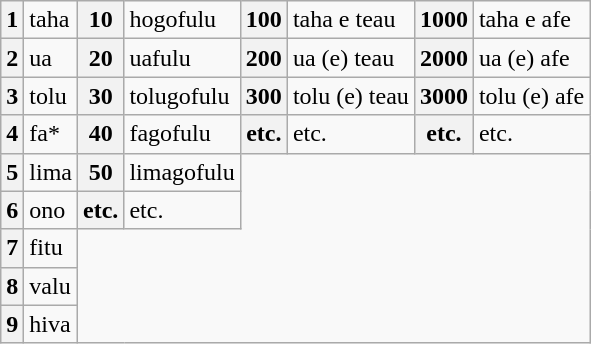<table class="wikitable">
<tr>
<th>1</th>
<td>taha</td>
<th>10</th>
<td>hogofulu</td>
<th>100</th>
<td>taha e teau</td>
<th>1000</th>
<td>taha e afe</td>
</tr>
<tr>
<th>2</th>
<td>ua</td>
<th>20</th>
<td>uafulu</td>
<th>200</th>
<td>ua (e) teau</td>
<th>2000</th>
<td>ua (e) afe</td>
</tr>
<tr>
<th>3</th>
<td>tolu</td>
<th>30</th>
<td>tolugofulu</td>
<th>300</th>
<td>tolu (e) teau</td>
<th>3000</th>
<td>tolu (e) afe</td>
</tr>
<tr>
<th>4</th>
<td>fa*</td>
<th>40</th>
<td>fagofulu</td>
<th>etc.</th>
<td>etc.</td>
<th>etc.</th>
<td>etc.</td>
</tr>
<tr>
<th>5</th>
<td>lima</td>
<th>50</th>
<td>limagofulu</td>
</tr>
<tr>
<th>6</th>
<td>ono</td>
<th>etc.</th>
<td>etc.</td>
</tr>
<tr>
<th>7</th>
<td>fitu</td>
</tr>
<tr>
<th>8</th>
<td>valu</td>
</tr>
<tr>
<th>9</th>
<td>hiva</td>
</tr>
</table>
